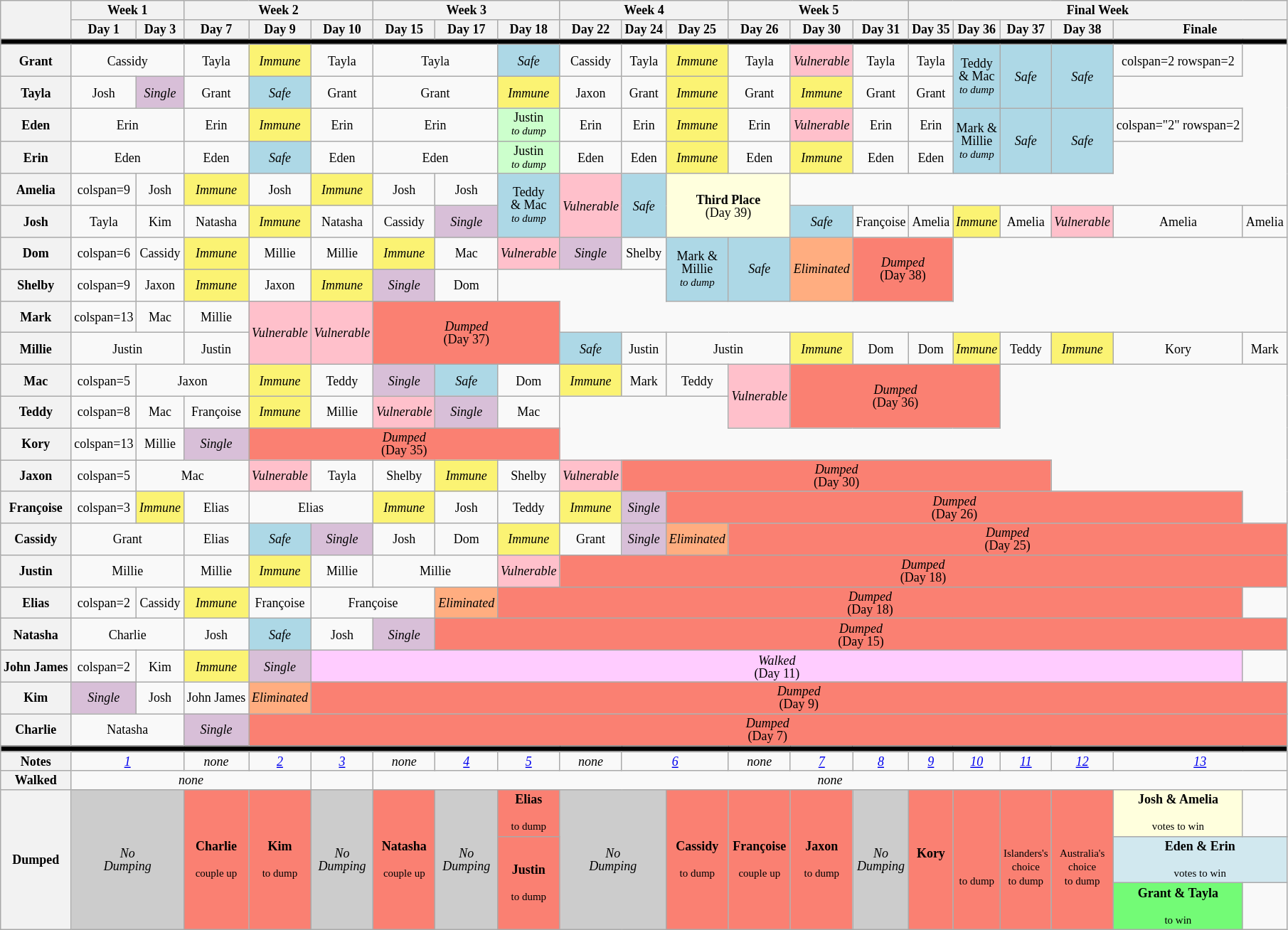<table class="wikitable" style="text-align:center; font-size:75%; line-height:12px;">
<tr>
<th rowspan="2"></th>
<th colspan="2">Week 1</th>
<th colspan="3">Week 2</th>
<th colspan="3">Week 3</th>
<th colspan="3">Week 4</th>
<th colspan="3">Week 5</th>
<th colspan="6">Final Week</th>
</tr>
<tr>
<th>Day 1</th>
<th>Day 3</th>
<th>Day 7</th>
<th>Day 9</th>
<th>Day 10</th>
<th>Day 15</th>
<th>Day 17</th>
<th>Day 18</th>
<th>Day 22</th>
<th>Day 24</th>
<th>Day 25</th>
<th>Day 26</th>
<th>Day 30</th>
<th>Day 31</th>
<th>Day 35</th>
<th>Day 36</th>
<th>Day 37</th>
<th>Day 38</th>
<th colspan="2">Finale</th>
</tr>
<tr>
<th style="background:#000" colspan="22"></th>
</tr>
<tr>
<th height=24>Grant</th>
<td colspan=2>Cassidy</td>
<td>Tayla</td>
<td bgcolor="FBF373"><em>Immune</em></td>
<td>Tayla</td>
<td colspan=2>Tayla</td>
<td bgcolor="lightblue"><em>Safe</em></td>
<td>Cassidy</td>
<td>Tayla</td>
<td bgcolor="FBF373"><em>Immune</em></td>
<td>Tayla</td>
<td bgcolor="pink"><em>Vulnerable</em></td>
<td>Tayla</td>
<td>Tayla</td>
<td rowspan=2 bgcolor="lightblue">Teddy <br>& Mac <br><small><em>to dump</em></small></td>
<td rowspan=2 bgcolor="lightblue"><em>Safe</em></td>
<td rowspan=2 bgcolor="lightblue"><em>Safe</em></td>
<td>colspan=2 rowspan=2 </td>
</tr>
<tr>
<th height=24>Tayla</th>
<td>Josh</td>
<td bgcolor="thistle"><em>Single</em></td>
<td>Grant</td>
<td bgcolor="lightblue"><em>Safe</em></td>
<td>Grant</td>
<td colspan=2>Grant</td>
<td bgcolor="FBF373"><em>Immune</em></td>
<td>Jaxon</td>
<td>Grant</td>
<td bgcolor="FBF373"><em>Immune</em></td>
<td>Grant</td>
<td bgcolor="FBF373"><em>Immune</em></td>
<td>Grant</td>
<td>Grant</td>
</tr>
<tr>
<th height=24>Eden</th>
<td colspan=2>Erin</td>
<td>Erin</td>
<td bgcolor="FBF373"><em>Immune</em></td>
<td>Erin</td>
<td colspan=2>Erin</td>
<td style="background:#cfc;">Justin <br><small><em>to dump</em></small></td>
<td>Erin</td>
<td>Erin</td>
<td bgcolor="FBF373"><em>Immune</em></td>
<td>Erin</td>
<td bgcolor="pink"><em>Vulnerable</em></td>
<td>Erin</td>
<td>Erin</td>
<td rowspan=2 bgcolor="lightblue">Mark & <br>Millie <br><small><em>to dump</em></small></td>
<td rowspan=2 bgcolor="lightblue"><em>Safe</em></td>
<td rowspan=2 bgcolor="lightblue"><em>Safe</em></td>
<td>colspan="2" rowspan=2 </td>
</tr>
<tr>
<th height=24>Erin</th>
<td colspan=2>Eden</td>
<td>Eden</td>
<td bgcolor="lightblue"><em>Safe</em></td>
<td>Eden</td>
<td colspan=2>Eden</td>
<td style="background:#cfc;">Justin <br><small><em>to dump</em></small></td>
<td>Eden</td>
<td>Eden</td>
<td bgcolor="FBF373"><em>Immune</em></td>
<td>Eden</td>
<td bgcolor="FBF373"><em>Immune</em></td>
<td>Eden</td>
<td>Eden</td>
</tr>
<tr>
<th height=24>Amelia</th>
<td>colspan=9 </td>
<td>Josh</td>
<td bgcolor="FBF373"><em>Immune</em></td>
<td>Josh</td>
<td bgcolor="FBF373"><em>Immune</em></td>
<td>Josh</td>
<td>Josh</td>
<td rowspan=2 bgcolor="lightblue">Teddy <br>& Mac <br><small><em>to dump</em></small></td>
<td rowspan=2 bgcolor="pink"><em>Vulnerable</em></td>
<td rowspan=2 bgcolor="lightblue"><em>Safe</em></td>
<td colspan="2" rowspan=2 style="background:#FFFFDD;"><strong>Third Place</strong><br> (Day 39)</td>
</tr>
<tr>
<th height=24>Josh</th>
<td>Tayla</td>
<td>Kim</td>
<td>Natasha</td>
<td bgcolor="FBF373"><em>Immune</em></td>
<td>Natasha</td>
<td>Cassidy</td>
<td bgcolor="thistle"><em>Single</em></td>
<td bgcolor="lightblue"><em>Safe</em></td>
<td>Françoise</td>
<td>Amelia</td>
<td bgcolor="FBF373"><em>Immune</em></td>
<td>Amelia</td>
<td bgcolor="pink"><em>Vulnerable</em></td>
<td>Amelia</td>
<td>Amelia</td>
</tr>
<tr>
<th height=24>Dom</th>
<td>colspan=6 </td>
<td>Cassidy</td>
<td bgcolor="FBF373"><em>Immune</em></td>
<td>Millie</td>
<td>Millie</td>
<td bgcolor="FBF373"><em>Immune</em></td>
<td>Mac</td>
<td bgcolor="pink"><em>Vulnerable</em></td>
<td bgcolor="thistle"><em>Single</em></td>
<td>Shelby</td>
<td rowspan=2 bgcolor="lightblue">Mark & <br>Millie <br><small><em>to dump</em></small></td>
<td rowspan=2 bgcolor="lightblue"><em>Safe</em></td>
<td rowspan=2 bgcolor="#ffad80"><em>Eliminated</em></td>
<td colspan="2" rowspan=2 style="background:#FA8072;"><em>Dumped</em> <br> (Day 38)</td>
</tr>
<tr>
<th height=24>Shelby</th>
<td>colspan=9 </td>
<td>Jaxon</td>
<td bgcolor="FBF373"><em>Immune</em></td>
<td>Jaxon</td>
<td bgcolor="FBF373"><em>Immune</em></td>
<td bgcolor="thistle"><em>Single</em></td>
<td>Dom</td>
</tr>
<tr>
<th height=24>Mark</th>
<td>colspan=13 </td>
<td>Mac</td>
<td>Millie</td>
<td rowspan=2 bgcolor="pink"><em>Vulnerable</em></td>
<td rowspan=2 bgcolor="pink"><em>Vulnerable</em></td>
<td colspan="3" rowspan=2 style="background:#FA8072;"><em>Dumped</em> <br> (Day 37)</td>
</tr>
<tr>
<th height=24>Millie</th>
<td colspan=2>Justin</td>
<td>Justin</td>
<td bgcolor="lightblue"><em>Safe</em></td>
<td>Justin</td>
<td colspan=2>Justin</td>
<td bgcolor="FBF373"><em>Immune</em></td>
<td>Dom</td>
<td>Dom</td>
<td bgcolor="FBF373"><em>Immune</em></td>
<td>Teddy</td>
<td bgcolor="FBF373"><em>Immune</em></td>
<td>Kory</td>
<td>Mark</td>
</tr>
<tr>
<th height=24>Mac</th>
<td>colspan=5 </td>
<td colspan=2>Jaxon</td>
<td bgcolor="FBF373"><em>Immune</em></td>
<td>Teddy</td>
<td bgcolor="thistle"><em>Single</em></td>
<td bgcolor="lightblue"><em>Safe</em></td>
<td>Dom</td>
<td bgcolor="FBF373"><em>Immune</em></td>
<td>Mark</td>
<td>Teddy</td>
<td rowspan=2 bgcolor="pink"><em>Vulnerable</em></td>
<td colspan="4" rowspan=2 style="background:#FA8072;"><em>Dumped</em> <br> (Day 36)</td>
</tr>
<tr>
<th height=24>Teddy</th>
<td>colspan=8 </td>
<td>Mac</td>
<td>Françoise</td>
<td bgcolor="FBF373"><em>Immune</em></td>
<td>Millie</td>
<td bgcolor="pink"><em>Vulnerable</em></td>
<td bgcolor="thistle"><em>Single</em></td>
<td>Mac</td>
</tr>
<tr>
<th height=24>Kory</th>
<td>colspan=13 </td>
<td>Millie</td>
<td bgcolor="thistle"><em>Single</em></td>
<td colspan="5" style="background:#FA8072;"><em>Dumped</em> <br> (Day 35)</td>
</tr>
<tr>
<th height=24>Jaxon</th>
<td>colspan=5 </td>
<td colspan=2>Mac</td>
<td bgcolor="pink"><em>Vulnerable</em></td>
<td>Tayla</td>
<td>Shelby</td>
<td bgcolor="FBF373"><em>Immune</em></td>
<td>Shelby</td>
<td bgcolor="pink"><em>Vulnerable</em></td>
<td colspan="8" style="background:#FA8072;"><em>Dumped</em> <br> (Day 30)</td>
</tr>
<tr>
<th height=24>Françoise</th>
<td>colspan=3 </td>
<td bgcolor="FBF373"><em>Immune</em></td>
<td>Elias</td>
<td colspan=2>Elias</td>
<td bgcolor="FBF373"><em>Immune</em></td>
<td>Josh</td>
<td>Teddy</td>
<td bgcolor="FBF373"><em>Immune</em></td>
<td bgcolor="thistle"><em>Single</em></td>
<td colspan="9" style="background:#FA8072;"><em>Dumped</em> <br> (Day 26)</td>
</tr>
<tr>
<th height=24>Cassidy</th>
<td colspan=2>Grant</td>
<td>Elias</td>
<td bgcolor="lightblue"><em>Safe</em></td>
<td bgcolor="thistle"><em>Single</em></td>
<td>Josh</td>
<td>Dom</td>
<td bgcolor="FBF373"><em>Immune</em></td>
<td>Grant</td>
<td bgcolor="thistle"><em>Single</em></td>
<td bgcolor="#ffad80"><em>Eliminated</em></td>
<td colspan="10" style="background:#FA8072;"><em>Dumped</em> <br> (Day 25)</td>
</tr>
<tr>
<th height=24>Justin</th>
<td colspan=2>Millie</td>
<td>Millie</td>
<td bgcolor="FBF373"><em>Immune</em></td>
<td>Millie</td>
<td colspan=2>Millie</td>
<td bgcolor="pink"><em>Vulnerable</em></td>
<td colspan="12" style="background:#FA8072;"><em>Dumped</em> <br> (Day 18)</td>
</tr>
<tr>
<th height=24>Elias</th>
<td>colspan=2 </td>
<td>Cassidy</td>
<td bgcolor="FBF373"><em>Immune</em></td>
<td>Françoise</td>
<td colspan=2>Françoise</td>
<td bgcolor="#ffad80"><em>Eliminated</em></td>
<td colspan="12" style="background:#FA8072;"><em>Dumped</em> <br> (Day 18)</td>
</tr>
<tr>
<th height=24>Natasha</th>
<td colspan=2>Charlie</td>
<td>Josh</td>
<td bgcolor="lightblue"><em>Safe</em></td>
<td>Josh</td>
<td bgcolor="thistle"><em>Single</em></td>
<td colspan="14" style="background:#FA8072;"><em>Dumped</em> <br> (Day 15)</td>
</tr>
<tr>
<th height=24>John James</th>
<td>colspan=2 </td>
<td>Kim</td>
<td bgcolor="FBF373"><em>Immune</em></td>
<td bgcolor="thistle"><em>Single</em></td>
<td colspan="15" style="background:#FCF;"><em>Walked</em> <br> (Day 11)</td>
</tr>
<tr>
<th height=24>Kim</th>
<td bgcolor="thistle"><em>Single</em></td>
<td>Josh</td>
<td>John James</td>
<td bgcolor="#ffad80"><em>Eliminated</em></td>
<td colspan="16" style="background:#FA8072;"><em>Dumped</em> <br> (Day 9)</td>
</tr>
<tr>
<th height=24>Charlie</th>
<td colspan=2>Natasha</td>
<td bgcolor="thistle"><em>Single</em></td>
<td colspan="17" style="background:#FA8072;"><em>Dumped</em> <br> (Day 7)</td>
</tr>
<tr>
<th style="background:#000" colspan="21"></th>
</tr>
<tr>
<th>Notes</th>
<td colspan="2"><em><a href='#'>1</a></em></td>
<td><em>none</em></td>
<td><em><a href='#'>2</a></em></td>
<td><em><a href='#'>3</a></em></td>
<td><em>none</em></td>
<td><em><a href='#'>4</a></em></td>
<td><em><a href='#'>5</a></em></td>
<td><em>none</em></td>
<td colspan=2><em><a href='#'>6</a></em></td>
<td><em>none</em></td>
<td><em><a href='#'>7</a></em></td>
<td><em><a href='#'>8</a></em></td>
<td><em><a href='#'>9</a></em></td>
<td><em><a href='#'>10</a></em></td>
<td><em><a href='#'>11</a></em></td>
<td><em><a href='#'>12</a></em></td>
<td colspan=2><em><a href='#'>13</a></em></td>
</tr>
<tr>
<th>Walked</th>
<td colspan="4"><em>none</em></td>
<td></td>
<td colspan="15"><em>none</em></td>
</tr>
<tr>
<th rowspan=4>Dumped</th>
<td colspan="2" rowspan=4 style="background:#ccc"><em>No<br>Dumping</em></td>
<td rowspan=4 style="background:salmon"><strong>Charlie</strong><br><small><br>couple up</small></td>
<td rowspan=4 style="background:salmon"><strong>Kim</strong><br><small><br>to dump</small></td>
<td rowspan=4 style="background:#ccc"><em>No<br>Dumping</em></td>
<td rowspan=4 style="background:salmon"><strong>Natasha</strong><br><small><br>couple up</small></td>
<td rowspan=4 style="background:#ccc"><em>No<br>Dumping</em></td>
<td rowspan=2 style="background:salmon"><strong>Elias </strong><br><small><br>to dump</small></td>
<td colspan="2" rowspan=4 style="background:#ccc"><em>No<br>Dumping</em></td>
<td rowspan=4 style="background:salmon"><strong> Cassidy</strong><br><small><br>to dump</small></td>
<td rowspan=4 style="background:salmon"><strong>Françoise</strong><br><small><br>couple up</small></td>
<td rowspan=4 style="background:salmon"><strong>Jaxon</strong><br><small><br>to dump</small></td>
<td rowspan=4 style="background:#ccc"><em>No<br>Dumping</em></td>
<td rowspan=4 style="background:salmon"><strong>Kory</strong><br><small><br></small></td>
<td rowspan=4 style="background:salmon"><br><small></small><br><small><br>to dump</small></td>
<td rowspan=4 style="background:salmon"><br><small>Islanders's <br>choice<br>to dump</small></td>
<td rowspan=4 style="background:salmon"><br><small>Australia's <br>choice<br>to dump</small></td>
<td style="background:#FFFFDD"><strong>Josh & Amelia</strong><br><small><br>votes to win</small></td>
</tr>
<tr>
<td rowspan=2 style="background:#D1E8EF" colspan=2><strong>Eden & Erin</strong><br><small><br>votes to win</small></td>
</tr>
<tr>
<td rowspan=2 style="background:salmon"><strong>Justin </strong><br><small><br>to dump</small></td>
</tr>
<tr>
<td style="background:#73FB76"><strong>Grant & Tayla</strong><br><small><br>to win</small></td>
</tr>
</table>
